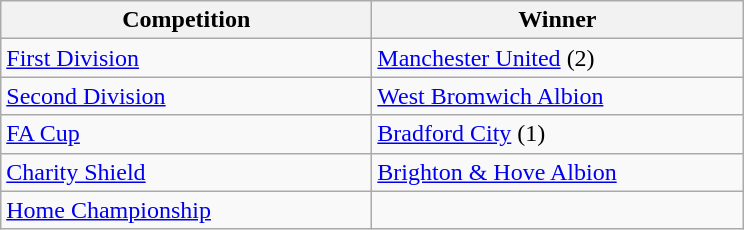<table class="wikitable">
<tr>
<th style="width:15em">Competition</th>
<th style="width:15em">Winner</th>
</tr>
<tr>
<td><a href='#'>First Division</a></td>
<td><a href='#'>Manchester United</a> (2)</td>
</tr>
<tr>
<td><a href='#'>Second Division</a></td>
<td><a href='#'>West Bromwich Albion</a></td>
</tr>
<tr>
<td><a href='#'>FA Cup</a></td>
<td><a href='#'>Bradford City</a> (1)</td>
</tr>
<tr>
<td><a href='#'>Charity Shield</a></td>
<td><a href='#'>Brighton & Hove Albion</a></td>
</tr>
<tr>
<td><a href='#'>Home Championship</a></td>
<td></td>
</tr>
</table>
